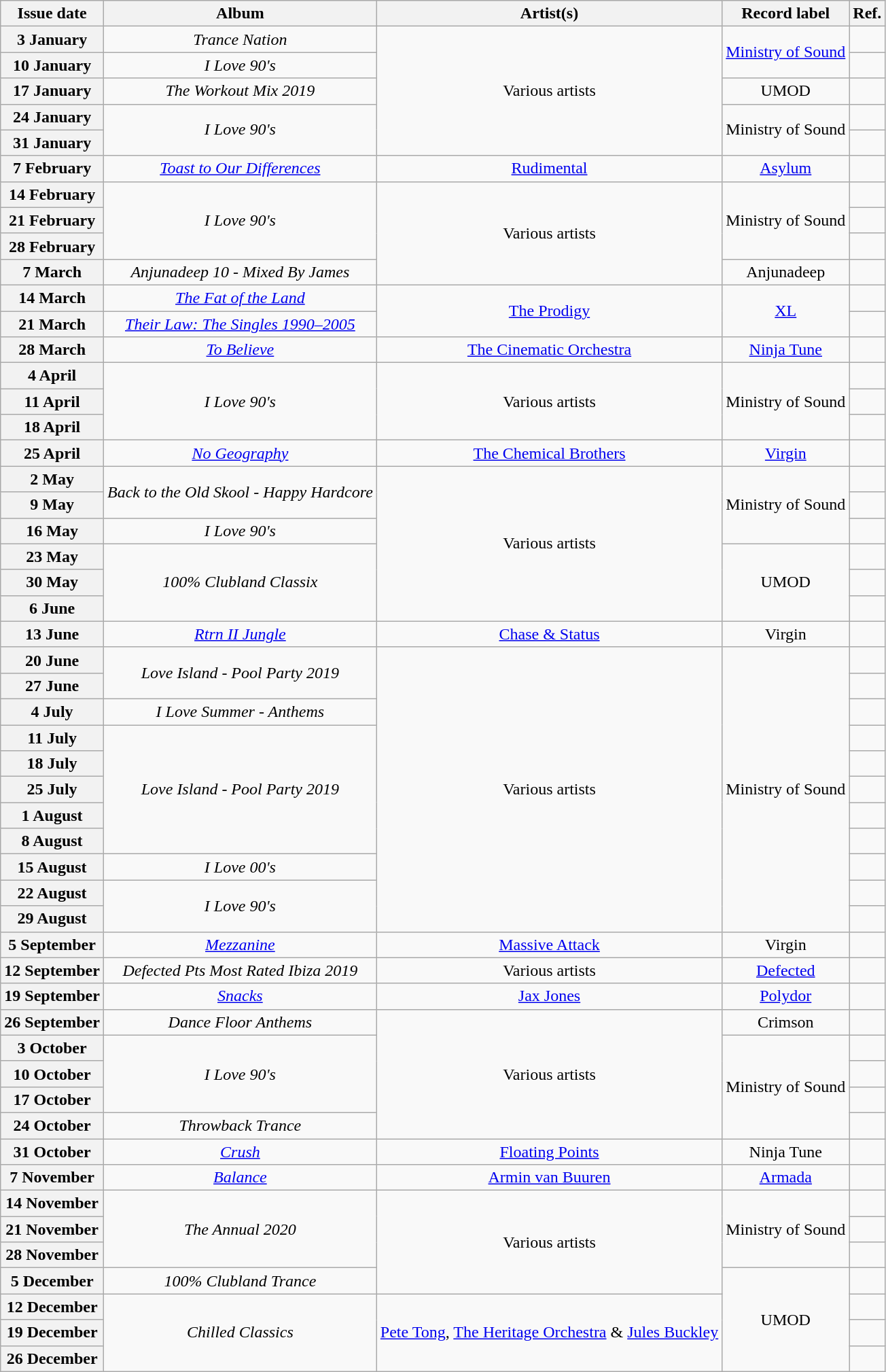<table class="wikitable plainrowheaders">
<tr>
<th scope="col">Issue date</th>
<th scope="col">Album</th>
<th scope="col">Artist(s)</th>
<th scope="col">Record label</th>
<th scope="col">Ref.</th>
</tr>
<tr>
<th scope="row">3 January</th>
<td align="center"><em>Trance Nation</em></td>
<td align="center" rowspan="5">Various artists</td>
<td align="center" rowspan="2"><a href='#'>Ministry of Sound</a></td>
<td align="center"></td>
</tr>
<tr>
<th scope="row">10 January</th>
<td align="center"><em>I Love 90's</em></td>
<td align="center"></td>
</tr>
<tr>
<th scope="row">17 January</th>
<td align="center"><em>The Workout Mix 2019</em></td>
<td align="center">UMOD</td>
<td align="center"></td>
</tr>
<tr>
<th scope="row">24 January</th>
<td align="center" rowspan="2"><em>I Love 90's</em></td>
<td align="center" rowspan="2">Ministry of Sound</td>
<td align="center"></td>
</tr>
<tr>
<th scope="row">31 January</th>
<td align="center"></td>
</tr>
<tr>
<th scope="row">7 February</th>
<td align="center"><em><a href='#'>Toast to Our Differences</a></em></td>
<td align="center"><a href='#'>Rudimental</a></td>
<td align="center"><a href='#'>Asylum</a></td>
<td align="center"></td>
</tr>
<tr>
<th scope="row">14 February</th>
<td align="center" rowspan="3"><em>I Love 90's</em></td>
<td align="center" rowspan="4">Various artists</td>
<td align="center" rowspan="3">Ministry of Sound</td>
<td align="center"></td>
</tr>
<tr>
<th scope="row">21 February</th>
<td align="center"></td>
</tr>
<tr>
<th scope="row">28 February</th>
<td align="center"></td>
</tr>
<tr>
<th scope="row">7 March</th>
<td align="center"><em>Anjunadeep 10 - Mixed By James</em></td>
<td align="center">Anjunadeep</td>
<td align="center"></td>
</tr>
<tr>
<th scope="row">14 March</th>
<td align="center"><em><a href='#'>The Fat of the Land</a></em></td>
<td align="center" rowspan="2"><a href='#'>The Prodigy</a></td>
<td align="center" rowspan="2"><a href='#'>XL</a></td>
<td align="center"></td>
</tr>
<tr>
<th scope="row">21 March</th>
<td align="center"><em><a href='#'>Their Law: The Singles 1990–2005</a></em></td>
<td align="center"></td>
</tr>
<tr>
<th scope="row">28 March</th>
<td align="center"><em><a href='#'>To Believe</a></em></td>
<td align="center"><a href='#'>The Cinematic Orchestra</a></td>
<td align="center"><a href='#'>Ninja Tune</a></td>
<td align="center"></td>
</tr>
<tr>
<th scope="row">4 April</th>
<td align="center" rowspan="3"><em>I Love 90's</em></td>
<td align="center" rowspan="3">Various artists</td>
<td align="center" rowspan="3">Ministry of Sound</td>
<td align="center"></td>
</tr>
<tr>
<th scope="row">11 April</th>
<td align="center"></td>
</tr>
<tr>
<th scope="row">18 April</th>
<td align="center"></td>
</tr>
<tr>
<th scope="row">25 April</th>
<td align="center"><em><a href='#'>No Geography</a></em></td>
<td align="center"><a href='#'>The Chemical Brothers</a></td>
<td align="center"><a href='#'>Virgin</a></td>
<td align="center"></td>
</tr>
<tr>
<th scope="row">2 May</th>
<td align="center" rowspan="2"><em>Back to the Old Skool - Happy Hardcore</em></td>
<td align="center" rowspan="6">Various artists</td>
<td align="center" rowspan="3">Ministry of Sound</td>
<td align="center"></td>
</tr>
<tr>
<th scope="row">9 May</th>
<td align="center"></td>
</tr>
<tr>
<th scope="row">16 May</th>
<td align="center"><em>I Love 90's</em></td>
<td align="center"></td>
</tr>
<tr>
<th scope="row">23 May</th>
<td align="center" rowspan="3"><em>100% Clubland Classix</em></td>
<td align="center" rowspan="3">UMOD</td>
<td align="center"></td>
</tr>
<tr>
<th scope="row">30 May</th>
<td align="center"></td>
</tr>
<tr>
<th scope="row">6 June</th>
<td align="center"></td>
</tr>
<tr>
<th scope="row">13 June</th>
<td align="center"><em><a href='#'>Rtrn II Jungle</a></em></td>
<td align="center"><a href='#'>Chase & Status</a></td>
<td align="center">Virgin</td>
<td align="center"></td>
</tr>
<tr>
<th scope="row">20 June</th>
<td align="center" rowspan="2"><em>Love Island - Pool Party 2019</em></td>
<td align="center" rowspan="11">Various artists</td>
<td align="center" rowspan="11">Ministry of Sound</td>
<td align="center"></td>
</tr>
<tr>
<th scope="row">27 June</th>
<td align="center"></td>
</tr>
<tr>
<th scope="row">4 July</th>
<td align="center"><em>I Love Summer - Anthems</em></td>
<td align="center"></td>
</tr>
<tr>
<th scope="row">11 July</th>
<td align="center" rowspan="5"><em>Love Island - Pool Party 2019</em></td>
<td align="center"></td>
</tr>
<tr>
<th scope="row">18 July</th>
<td align="center"></td>
</tr>
<tr>
<th scope="row">25 July</th>
<td align="center"></td>
</tr>
<tr>
<th scope="row">1 August</th>
<td align="center"></td>
</tr>
<tr>
<th scope="row">8 August</th>
<td align="center"></td>
</tr>
<tr>
<th scope="row">15 August</th>
<td align="center"><em>I Love 00's</em></td>
<td align="center"></td>
</tr>
<tr>
<th scope="row">22 August</th>
<td align="center" rowspan="2"><em>I Love 90's</em></td>
<td align="center"></td>
</tr>
<tr>
<th scope="row">29 August</th>
<td align="center"></td>
</tr>
<tr>
<th scope="row">5 September</th>
<td align="center"><em><a href='#'>Mezzanine</a></em></td>
<td align="center"><a href='#'>Massive Attack</a></td>
<td align="center">Virgin</td>
<td align="center"></td>
</tr>
<tr>
<th scope="row">12 September</th>
<td align="center"><em>Defected Pts Most Rated Ibiza 2019</em></td>
<td align="center">Various artists</td>
<td align="center"><a href='#'>Defected</a></td>
<td align="center"></td>
</tr>
<tr>
<th scope="row">19 September</th>
<td align="center"><em><a href='#'>Snacks</a></em></td>
<td align="center"><a href='#'>Jax Jones</a></td>
<td align="center"><a href='#'>Polydor</a></td>
<td align="center"></td>
</tr>
<tr>
<th scope="row">26 September</th>
<td align="center"><em>Dance Floor Anthems</em></td>
<td align="center" rowspan="5">Various artists</td>
<td align="center">Crimson</td>
<td align="center"></td>
</tr>
<tr>
<th scope="row">3 October</th>
<td align="center" rowspan="3"><em>I Love 90's</em></td>
<td align="center" rowspan="4">Ministry of Sound</td>
<td align="center"></td>
</tr>
<tr>
<th scope="row">10 October</th>
<td align="center"></td>
</tr>
<tr>
<th scope="row">17 October</th>
<td align="center"></td>
</tr>
<tr>
<th scope="row">24 October</th>
<td align="center"><em>Throwback Trance</em></td>
<td align="center"></td>
</tr>
<tr>
<th scope="row">31 October</th>
<td align="center"><em><a href='#'>Crush</a></em></td>
<td align="center"><a href='#'>Floating Points</a></td>
<td align="center">Ninja Tune</td>
<td align="center"></td>
</tr>
<tr>
<th scope="row">7 November</th>
<td align="center"><em><a href='#'>Balance</a></em></td>
<td align="center"><a href='#'>Armin van Buuren</a></td>
<td align="center"><a href='#'>Armada</a></td>
<td align="center"></td>
</tr>
<tr>
<th scope="row">14 November</th>
<td align="center" rowspan="3"><em>The Annual 2020</em></td>
<td align="center" rowspan="4">Various artists</td>
<td align="center" rowspan="3">Ministry of Sound</td>
<td align="center"></td>
</tr>
<tr>
<th scope="row">21 November</th>
<td align="center"></td>
</tr>
<tr>
<th scope="row">28 November</th>
<td align="center"></td>
</tr>
<tr>
<th scope="row">5 December</th>
<td align="center"><em>100% Clubland Trance</em></td>
<td align="center" rowspan="4">UMOD</td>
<td align="center"></td>
</tr>
<tr>
<th scope="row">12 December</th>
<td align="center" rowspan="3"><em>Chilled Classics</em></td>
<td align="center" rowspan="3"><a href='#'>Pete Tong</a>, <a href='#'>The Heritage Orchestra</a> & <a href='#'>Jules Buckley</a></td>
<td align="center"></td>
</tr>
<tr>
<th scope="row">19 December</th>
<td align="center"></td>
</tr>
<tr>
<th scope="row">26 December</th>
<td align="center"></td>
</tr>
</table>
